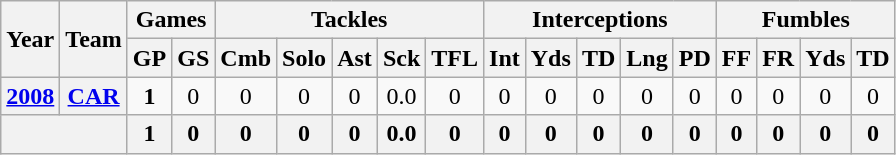<table class="wikitable" style="text-align:center">
<tr>
<th rowspan="2">Year</th>
<th rowspan="2">Team</th>
<th colspan="2">Games</th>
<th colspan="5">Tackles</th>
<th colspan="5">Interceptions</th>
<th colspan="4">Fumbles</th>
</tr>
<tr>
<th>GP</th>
<th>GS</th>
<th>Cmb</th>
<th>Solo</th>
<th>Ast</th>
<th>Sck</th>
<th>TFL</th>
<th>Int</th>
<th>Yds</th>
<th>TD</th>
<th>Lng</th>
<th>PD</th>
<th>FF</th>
<th>FR</th>
<th>Yds</th>
<th>TD</th>
</tr>
<tr>
<th><a href='#'>2008</a></th>
<th><a href='#'>CAR</a></th>
<td><strong>1</strong></td>
<td>0</td>
<td>0</td>
<td>0</td>
<td>0</td>
<td>0.0</td>
<td>0</td>
<td>0</td>
<td>0</td>
<td>0</td>
<td>0</td>
<td>0</td>
<td>0</td>
<td>0</td>
<td>0</td>
<td>0</td>
</tr>
<tr>
<th colspan="2"></th>
<th>1</th>
<th>0</th>
<th>0</th>
<th>0</th>
<th>0</th>
<th>0.0</th>
<th>0</th>
<th>0</th>
<th>0</th>
<th>0</th>
<th>0</th>
<th>0</th>
<th>0</th>
<th>0</th>
<th>0</th>
<th>0</th>
</tr>
</table>
